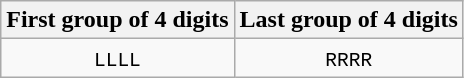<table class="wikitable" style="text-align:center">
<tr>
<th>First group of 4 digits</th>
<th>Last group of 4 digits</th>
</tr>
<tr>
<td><code>LLLL</code></td>
<td><code>RRRR</code></td>
</tr>
</table>
